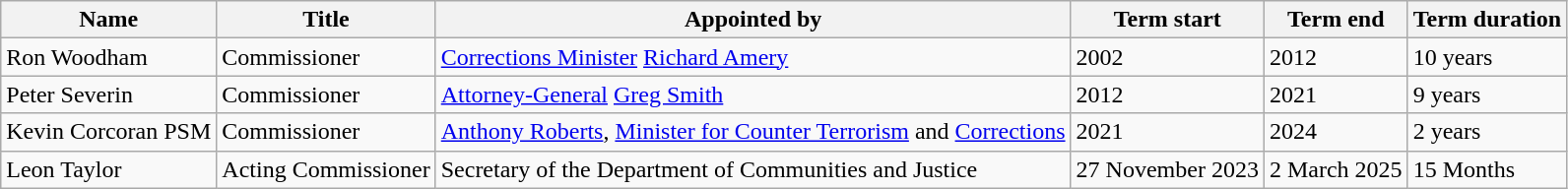<table class="wikitable sortable">
<tr>
<th>Name</th>
<th class="unsortable">Title</th>
<th class="unsortable">Appointed by</th>
<th>Term start</th>
<th class="unsortable">Term end</th>
<th>Term duration</th>
</tr>
<tr>
<td data-sort-value="Woodham">Ron Woodham</td>
<td>Commissioner</td>
<td><a href='#'>Corrections Minister</a> <a href='#'>Richard Amery</a></td>
<td>2002</td>
<td>2012</td>
<td>10 years</td>
</tr>
<tr>
<td data-sort-value="Severin">Peter Severin</td>
<td>Commissioner</td>
<td><a href='#'>Attorney-General</a> <a href='#'>Greg Smith</a></td>
<td>2012</td>
<td>2021</td>
<td>9 years</td>
</tr>
<tr>
<td>Kevin Corcoran PSM</td>
<td>Commissioner</td>
<td><a href='#'>Anthony Roberts</a>, <a href='#'>Minister for Counter Terrorism</a> and <a href='#'>Corrections</a></td>
<td>2021</td>
<td>2024</td>
<td>2 years</td>
</tr>
<tr>
<td>Leon Taylor</td>
<td>Acting Commissioner</td>
<td>Secretary of the Department of Communities and Justice</td>
<td>27 November 2023</td>
<td>2 March 2025</td>
<td>15 Months</td>
</tr>
</table>
